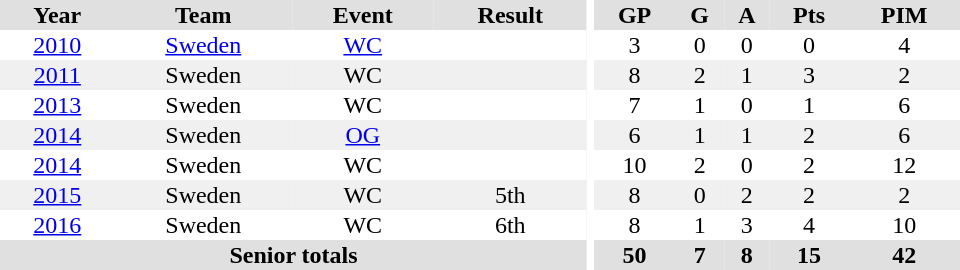<table border="0" cellpadding="1" cellspacing="0" ID="Table3" style="text-align:center; width:40em">
<tr ALIGN="center" bgcolor="#e0e0e0">
<th>Year</th>
<th>Team</th>
<th>Event</th>
<th>Result</th>
<th rowspan="99" bgcolor="#ffffff"></th>
<th>GP</th>
<th>G</th>
<th>A</th>
<th>Pts</th>
<th>PIM</th>
</tr>
<tr>
<td><a href='#'>2010</a></td>
<td><a href='#'>Sweden</a></td>
<td><a href='#'>WC</a></td>
<td></td>
<td>3</td>
<td>0</td>
<td>0</td>
<td>0</td>
<td>4</td>
</tr>
<tr bgcolor="#f0f0f0">
<td><a href='#'>2011</a></td>
<td>Sweden</td>
<td>WC</td>
<td></td>
<td>8</td>
<td>2</td>
<td>1</td>
<td>3</td>
<td>2</td>
</tr>
<tr>
<td><a href='#'>2013</a></td>
<td>Sweden</td>
<td>WC</td>
<td></td>
<td>7</td>
<td>1</td>
<td>0</td>
<td>1</td>
<td>6</td>
</tr>
<tr ALIGN="center" bgcolor="#f0f0f0">
<td><a href='#'>2014</a></td>
<td>Sweden</td>
<td><a href='#'>OG</a></td>
<td></td>
<td>6</td>
<td>1</td>
<td>1</td>
<td>2</td>
<td>6</td>
</tr>
<tr>
<td><a href='#'>2014</a></td>
<td>Sweden</td>
<td>WC</td>
<td></td>
<td>10</td>
<td>2</td>
<td>0</td>
<td>2</td>
<td>12</td>
</tr>
<tr bgcolor="#f0f0f0">
<td><a href='#'>2015</a></td>
<td>Sweden</td>
<td>WC</td>
<td>5th</td>
<td>8</td>
<td>0</td>
<td>2</td>
<td>2</td>
<td>2</td>
</tr>
<tr>
<td><a href='#'>2016</a></td>
<td>Sweden</td>
<td>WC</td>
<td>6th</td>
<td>8</td>
<td>1</td>
<td>3</td>
<td>4</td>
<td>10</td>
</tr>
<tr bgcolor="#e0e0e0">
<th colspan="4">Senior totals</th>
<th>50</th>
<th>7</th>
<th>8</th>
<th>15</th>
<th>42</th>
</tr>
</table>
